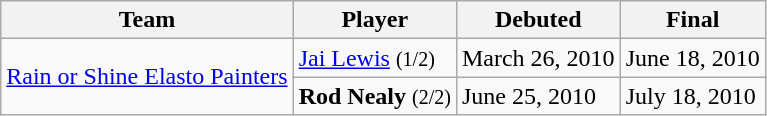<table class=wikitable>
<tr>
<th>Team</th>
<th>Player</th>
<th>Debuted</th>
<th>Final</th>
</tr>
<tr>
<td rowspan=2><a href='#'>Rain or Shine Elasto Painters</a></td>
<td><a href='#'>Jai Lewis</a> <small>(1/2)</small></td>
<td>March 26, 2010</td>
<td>June 18, 2010</td>
</tr>
<tr>
<td><strong>Rod Nealy</strong> <small>(2/2)</small></td>
<td>June 25, 2010</td>
<td>July 18, 2010</td>
</tr>
</table>
